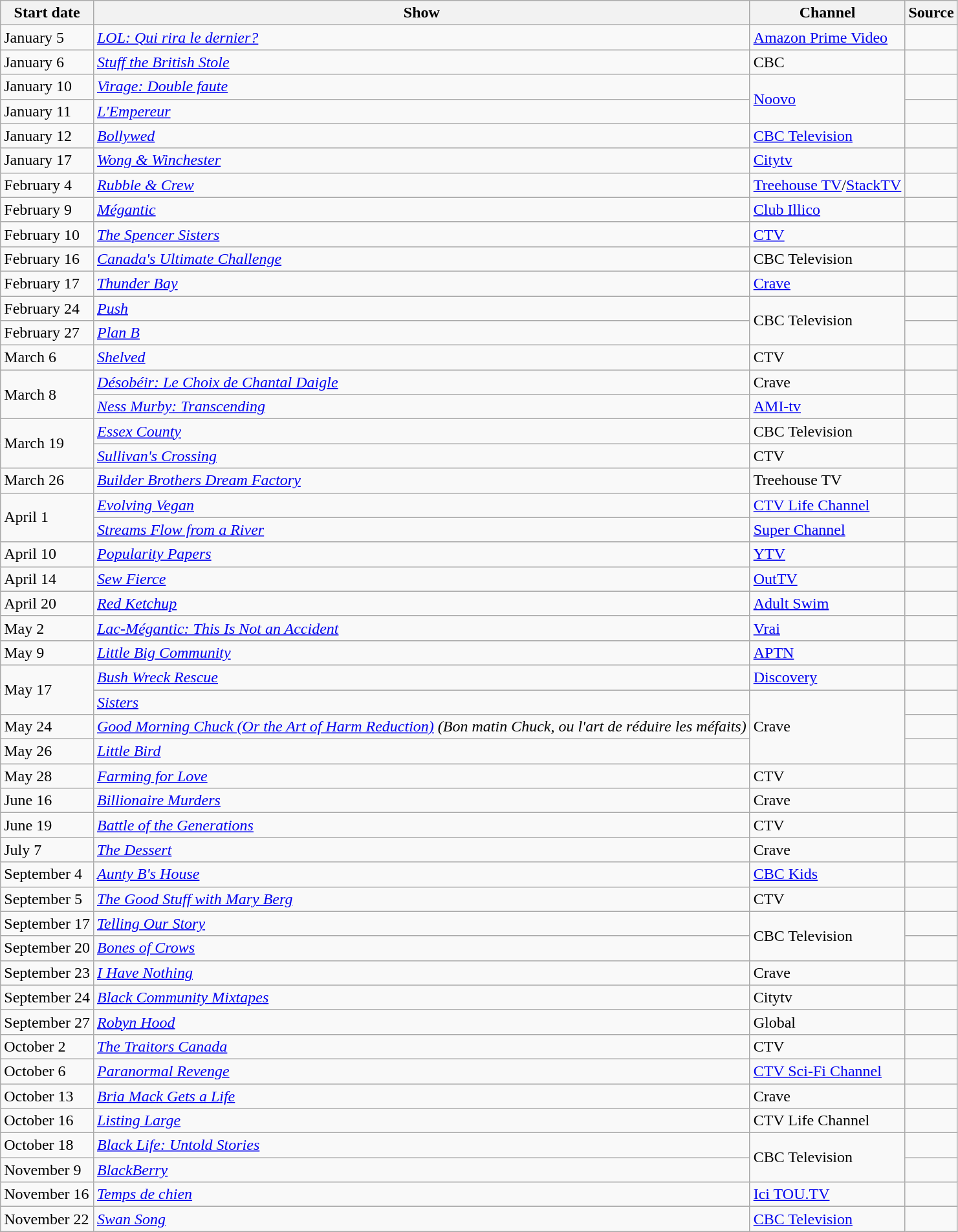<table class="wikitable">
<tr>
<th>Start date</th>
<th>Show</th>
<th>Channel</th>
<th>Source</th>
</tr>
<tr>
<td>January 5</td>
<td><em><a href='#'>LOL: Qui rira le dernier?</a></em></td>
<td><a href='#'>Amazon Prime Video</a></td>
<td></td>
</tr>
<tr>
<td>January 6</td>
<td><em><a href='#'>Stuff the British Stole</a></em></td>
<td>CBC</td>
<td></td>
</tr>
<tr>
<td>January 10</td>
<td><em><a href='#'>Virage: Double faute</a></em></td>
<td rowspan=2><a href='#'>Noovo</a></td>
<td></td>
</tr>
<tr>
<td>January 11</td>
<td><em><a href='#'>L'Empereur</a></em></td>
<td></td>
</tr>
<tr>
<td>January 12</td>
<td><em><a href='#'>Bollywed</a></em></td>
<td><a href='#'>CBC Television</a></td>
<td></td>
</tr>
<tr>
<td>January 17</td>
<td><em><a href='#'>Wong & Winchester</a></em></td>
<td><a href='#'>Citytv</a></td>
<td></td>
</tr>
<tr>
<td>February 4</td>
<td><em><a href='#'>Rubble & Crew</a></em></td>
<td><a href='#'>Treehouse TV</a>/<a href='#'>StackTV</a></td>
<td></td>
</tr>
<tr>
<td>February 9</td>
<td><em><a href='#'>Mégantic</a></em></td>
<td><a href='#'>Club Illico</a></td>
<td></td>
</tr>
<tr>
<td>February 10</td>
<td><em><a href='#'>The Spencer Sisters</a></em></td>
<td><a href='#'>CTV</a></td>
<td></td>
</tr>
<tr>
<td>February 16</td>
<td><em><a href='#'>Canada's Ultimate Challenge</a></em></td>
<td>CBC Television</td>
<td></td>
</tr>
<tr>
<td>February 17</td>
<td><em><a href='#'>Thunder Bay</a></em></td>
<td><a href='#'>Crave</a></td>
<td></td>
</tr>
<tr>
<td>February 24</td>
<td><em><a href='#'>Push</a></em></td>
<td rowspan=2>CBC Television</td>
<td></td>
</tr>
<tr>
<td>February 27</td>
<td><em><a href='#'>Plan B</a></em></td>
<td></td>
</tr>
<tr>
<td>March 6</td>
<td><em><a href='#'>Shelved</a></em></td>
<td>CTV</td>
<td></td>
</tr>
<tr>
<td rowspan=2>March 8</td>
<td><em><a href='#'>Désobéir: Le Choix de Chantal Daigle</a></em></td>
<td>Crave</td>
<td></td>
</tr>
<tr>
<td><em><a href='#'>Ness Murby: Transcending</a></em></td>
<td><a href='#'>AMI-tv</a></td>
<td></td>
</tr>
<tr>
<td rowspan=2>March 19</td>
<td><em><a href='#'>Essex County</a></em></td>
<td>CBC Television</td>
<td></td>
</tr>
<tr>
<td><em><a href='#'>Sullivan's Crossing</a></em></td>
<td>CTV</td>
<td></td>
</tr>
<tr>
<td>March 26</td>
<td><em><a href='#'>Builder Brothers Dream Factory</a></em></td>
<td>Treehouse TV</td>
<td></td>
</tr>
<tr>
<td rowspan=2>April 1</td>
<td><em><a href='#'>Evolving Vegan</a></em></td>
<td><a href='#'>CTV Life Channel</a></td>
<td></td>
</tr>
<tr>
<td><em><a href='#'>Streams Flow from a River</a></em></td>
<td><a href='#'>Super Channel</a></td>
<td></td>
</tr>
<tr>
<td>April 10</td>
<td><em><a href='#'>Popularity Papers</a></em></td>
<td><a href='#'>YTV</a></td>
<td></td>
</tr>
<tr>
<td>April 14</td>
<td><em><a href='#'>Sew Fierce</a></em></td>
<td><a href='#'>OutTV</a></td>
<td></td>
</tr>
<tr>
<td>April 20</td>
<td><em><a href='#'>Red Ketchup</a></em></td>
<td><a href='#'>Adult Swim</a></td>
<td></td>
</tr>
<tr>
<td>May 2</td>
<td><em><a href='#'>Lac-Mégantic: This Is Not an Accident</a></em></td>
<td><a href='#'>Vrai</a></td>
<td></td>
</tr>
<tr>
<td>May 9</td>
<td><em><a href='#'>Little Big Community</a></em></td>
<td><a href='#'>APTN</a></td>
<td></td>
</tr>
<tr>
<td rowspan=2>May 17</td>
<td><em><a href='#'>Bush Wreck Rescue</a></em></td>
<td><a href='#'>Discovery</a></td>
<td></td>
</tr>
<tr>
<td><em><a href='#'>Sisters</a></em></td>
<td rowspan=3>Crave</td>
<td></td>
</tr>
<tr>
<td>May 24</td>
<td><em><a href='#'>Good Morning Chuck (Or the Art of Harm Reduction)</a> (Bon matin Chuck, ou l'art de réduire les méfaits)</em></td>
<td></td>
</tr>
<tr>
<td>May 26</td>
<td><em><a href='#'>Little Bird</a></em></td>
<td></td>
</tr>
<tr>
<td>May 28</td>
<td><em><a href='#'>Farming for Love</a></em></td>
<td>CTV</td>
<td></td>
</tr>
<tr>
<td>June 16</td>
<td><em><a href='#'>Billionaire Murders</a></em></td>
<td>Crave</td>
<td></td>
</tr>
<tr>
<td>June 19</td>
<td><em><a href='#'>Battle of the Generations</a></em></td>
<td>CTV</td>
<td></td>
</tr>
<tr>
<td>July 7</td>
<td><em><a href='#'>The Dessert</a></em></td>
<td>Crave</td>
<td></td>
</tr>
<tr>
<td>September 4</td>
<td><em><a href='#'>Aunty B's House</a></em></td>
<td><a href='#'>CBC Kids</a></td>
<td></td>
</tr>
<tr>
<td>September 5</td>
<td><em><a href='#'>The Good Stuff with Mary Berg</a></em></td>
<td>CTV</td>
<td></td>
</tr>
<tr>
<td>September 17</td>
<td><em><a href='#'>Telling Our Story</a></em></td>
<td rowspan=2>CBC Television</td>
<td></td>
</tr>
<tr>
<td>September 20</td>
<td><em><a href='#'>Bones of Crows</a></em></td>
<td></td>
</tr>
<tr>
<td>September 23</td>
<td><em><a href='#'>I Have Nothing</a></em></td>
<td>Crave</td>
<td></td>
</tr>
<tr>
<td>September 24</td>
<td><em><a href='#'>Black Community Mixtapes</a></em></td>
<td>Citytv</td>
<td></td>
</tr>
<tr>
<td>September 27</td>
<td><em><a href='#'>Robyn Hood</a></em></td>
<td>Global</td>
<td></td>
</tr>
<tr>
<td>October 2</td>
<td><em><a href='#'>The Traitors Canada</a></em></td>
<td>CTV</td>
<td></td>
</tr>
<tr>
<td>October 6</td>
<td><em><a href='#'>Paranormal Revenge</a></em></td>
<td><a href='#'>CTV Sci-Fi Channel</a></td>
<td></td>
</tr>
<tr>
<td>October 13</td>
<td><em><a href='#'>Bria Mack Gets a Life</a></em></td>
<td>Crave</td>
<td></td>
</tr>
<tr>
<td>October 16</td>
<td><em><a href='#'>Listing Large</a></em></td>
<td>CTV Life Channel</td>
<td></td>
</tr>
<tr>
<td>October 18</td>
<td><em><a href='#'>Black Life: Untold Stories</a></em></td>
<td rowspan=2>CBC Television</td>
<td></td>
</tr>
<tr>
<td>November 9</td>
<td><em><a href='#'>BlackBerry</a></em></td>
<td></td>
</tr>
<tr>
<td>November 16</td>
<td><em><a href='#'>Temps de chien</a></em></td>
<td><a href='#'>Ici TOU.TV</a></td>
<td></td>
</tr>
<tr>
<td>November 22</td>
<td><em><a href='#'>Swan Song</a></em></td>
<td><a href='#'>CBC Television</a></td>
<td></td>
</tr>
</table>
